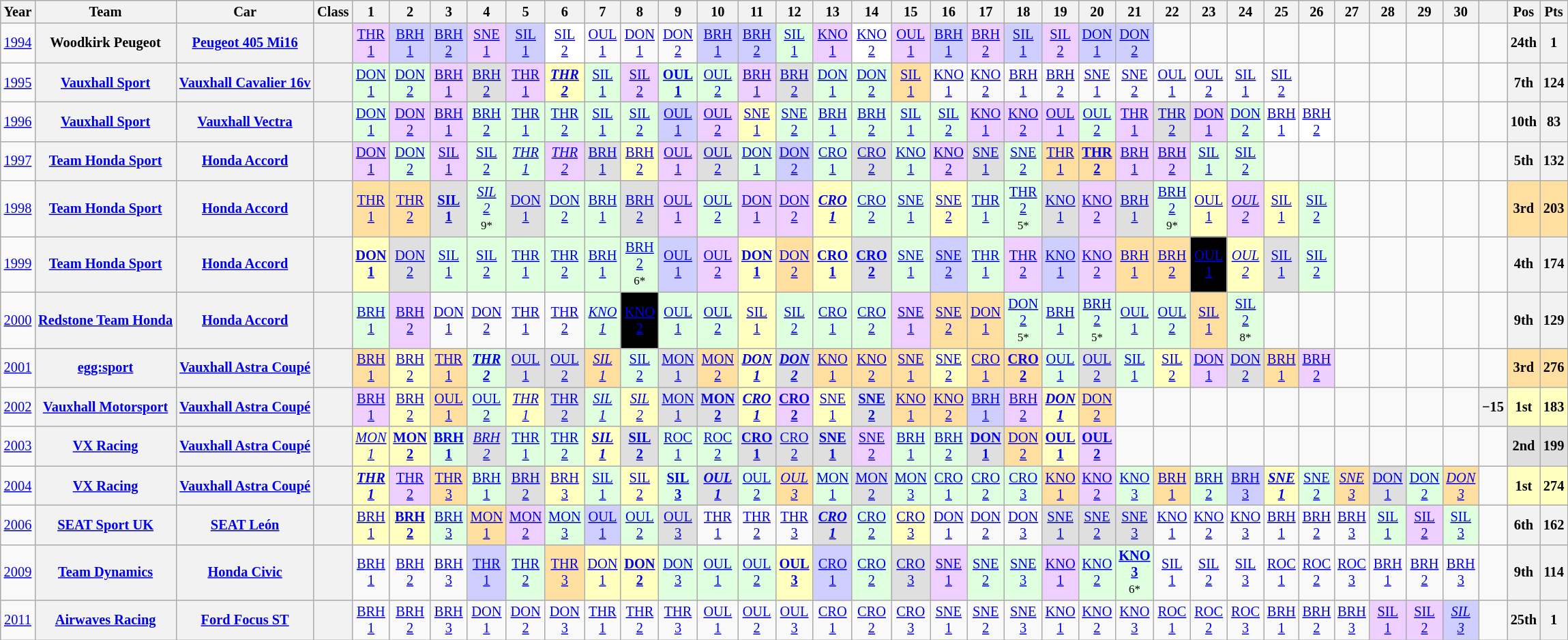<table class="wikitable" style="text-align:center; font-size:85%">
<tr>
<th>Year</th>
<th>Team</th>
<th>Car</th>
<th>Class</th>
<th>1</th>
<th>2</th>
<th>3</th>
<th>4</th>
<th>5</th>
<th>6</th>
<th>7</th>
<th>8</th>
<th>9</th>
<th>10</th>
<th>11</th>
<th>12</th>
<th>13</th>
<th>14</th>
<th>15</th>
<th>16</th>
<th>17</th>
<th>18</th>
<th>19</th>
<th>20</th>
<th>21</th>
<th>22</th>
<th>23</th>
<th>24</th>
<th>25</th>
<th>26</th>
<th>27</th>
<th>28</th>
<th>29</th>
<th>30</th>
<th></th>
<th>Pos</th>
<th>Pts</th>
</tr>
<tr>
<td><a href='#'>1994</a></td>
<th nowrap>Woodkirk Peugeot</th>
<th nowrap><a href='#'>Peugeot 405 Mi16</a></th>
<th></th>
<td style="background:#EFCFFF;"><a href='#'>THR<br>1</a><br></td>
<td style="background:#CFCFFF;"><a href='#'>BRH<br>1</a><br></td>
<td style="background:#CFCFFF;"><a href='#'>BRH<br>2</a><br></td>
<td style="background:#EFCFFF;"><a href='#'>SNE<br>1</a><br></td>
<td style="background:#CFCFFF;"><a href='#'>SIL<br>1</a><br></td>
<td style="background:#FFFFFF;"><a href='#'>SIL<br>2</a><br></td>
<td><a href='#'>OUL<br>1</a></td>
<td><a href='#'>DON<br>1</a></td>
<td><a href='#'>DON<br>2</a></td>
<td style="background:#CFCFFF;"><a href='#'>BRH<br>1</a><br></td>
<td style="background:#CFCFFF;"><a href='#'>BRH<br>2</a><br></td>
<td style="background:#DFFFDF;"><a href='#'>SIL<br>1</a><br></td>
<td style="background:#EFCFFF;"><a href='#'>KNO<br>1</a><br></td>
<td style="background:#FFFFFF;"><a href='#'>KNO<br>2</a><br></td>
<td style="background:#EFCFFF;"><a href='#'>OUL<br>1</a><br></td>
<td style="background:#CFCFFF;"><a href='#'>BRH<br>1</a><br></td>
<td style="background:#EFCFFF;"><a href='#'>BRH<br>2</a><br></td>
<td style="background:#CFCFFF;"><a href='#'>SIL<br>1</a><br></td>
<td style="background:#EFCFFF;"><a href='#'>SIL<br>2</a><br></td>
<td style="background:#CFCFFF;"><a href='#'>DON<br>1</a><br></td>
<td style="background:#CFCFFF;"><a href='#'>DON<br>2</a><br></td>
<td></td>
<td></td>
<td></td>
<td></td>
<td></td>
<td></td>
<td></td>
<td></td>
<td></td>
<td></td>
<th>24th</th>
<th>1</th>
</tr>
<tr>
<td><a href='#'>1995</a></td>
<th nowrap><a href='#'>Vauxhall Sport</a></th>
<th nowrap><a href='#'>Vauxhall Cavalier 16v</a></th>
<th></th>
<td style="background:#DFFFDF;"><a href='#'>DON<br>1</a><br></td>
<td style="background:#DFFFDF;"><a href='#'>DON<br>2</a><br></td>
<td style="background:#EFCFFF;"><a href='#'>BRH<br>1</a><br></td>
<td style="background:#DFDFDF;"><a href='#'>BRH<br>2</a><br></td>
<td style="background:#EFCFFF;"><a href='#'>THR<br>1</a><br></td>
<td style="background:#FFFFBF;"><strong><em><a href='#'>THR<br>2</a></em></strong><br></td>
<td style="background:#DFFFDF;"><a href='#'>SIL<br>1</a><br></td>
<td style="background:#EFCFFF;"><a href='#'>SIL<br>2</a><br></td>
<td style="background:#DFFFDF;"><strong><a href='#'>OUL<br>1</a></strong><br></td>
<td style="background:#DFFFDF;"><a href='#'>OUL<br>2</a><br></td>
<td style="background:#EFCFFF;"><a href='#'>BRH<br>1</a><br></td>
<td style="background:#DFDFDF;"><a href='#'>BRH<br>2</a><br></td>
<td style="background:#DFFFDF;"><a href='#'>DON<br>1</a><br></td>
<td style="background:#DFFFDF;"><a href='#'>DON<br>2</a><br></td>
<td style="background:#FFDF9F;"><a href='#'>SIL<br>1</a><br></td>
<td><a href='#'>KNO<br>1</a></td>
<td><a href='#'>KNO<br>2</a></td>
<td><a href='#'>BRH<br>1</a></td>
<td><a href='#'>BRH<br>2</a></td>
<td><a href='#'>SNE<br>1</a></td>
<td><a href='#'>SNE<br>2</a></td>
<td><a href='#'>OUL<br>1</a></td>
<td><a href='#'>OUL<br>2</a></td>
<td><a href='#'>SIL<br>1</a></td>
<td><a href='#'>SIL<br>2</a></td>
<td></td>
<td></td>
<td></td>
<td></td>
<td></td>
<td></td>
<th>7th</th>
<th>124</th>
</tr>
<tr>
<td><a href='#'>1996</a></td>
<th nowrap><a href='#'>Vauxhall Sport</a></th>
<th nowrap><a href='#'>Vauxhall Vectra</a></th>
<th></th>
<td style="background:#DFFFDF;"><a href='#'>DON<br>1</a><br></td>
<td style="background:#EFCFFF;"><a href='#'>DON<br>2</a><br></td>
<td style="background:#EFCFFF;"><a href='#'>BRH<br>1</a><br></td>
<td style="background:#DFFFDF;"><a href='#'>BRH<br>2</a><br></td>
<td style="background:#DFFFDF;"><a href='#'>THR<br>1</a><br></td>
<td style="background:#DFFFDF;"><a href='#'>THR<br>2</a><br></td>
<td style="background:#DFFFDF;"><a href='#'>SIL<br>1</a><br></td>
<td style="background:#DFFFDF;"><a href='#'>SIL<br>2</a><br></td>
<td style="background:#CFCFFF;"><a href='#'>OUL<br>1</a><br></td>
<td style="background:#EFCFFF;"><a href='#'>OUL<br>2</a><br></td>
<td style="background:#FFFFBF;"><a href='#'>SNE<br>1</a><br></td>
<td style="background:#DFFFDF;"><a href='#'>SNE<br>2</a><br></td>
<td style="background:#DFFFDF;"><a href='#'>BRH<br>1</a><br></td>
<td style="background:#DFFFDF;"><a href='#'>BRH<br>2</a><br></td>
<td style="background:#DFFFDF;"><a href='#'>SIL<br>1</a><br></td>
<td style="background:#DFFFDF;"><a href='#'>SIL<br>2</a><br></td>
<td style="background:#EFCFFF;"><a href='#'>KNO<br>1</a><br></td>
<td style="background:#EFCFFF;"><a href='#'>KNO<br>2</a><br></td>
<td style="background:#EFCFFF;"><a href='#'>OUL<br>1</a><br></td>
<td style="background:#DFFFDF;"><a href='#'>OUL<br>2</a><br></td>
<td style="background:#EFCFFF;"><a href='#'>THR<br>1</a><br></td>
<td style="background:#DFDFDF;"><a href='#'>THR<br>2</a><br></td>
<td style="background:#EFCFFF;"><a href='#'>DON<br>1</a><br></td>
<td style="background:#DFFFDF;"><a href='#'>DON<br>2</a><br></td>
<td style="background:#FFFFFF;"><a href='#'>BRH<br>1</a><br></td>
<td style="background:#FFFFFF;"><a href='#'>BRH<br>2</a><br></td>
<td></td>
<td></td>
<td></td>
<td></td>
<td></td>
<th>10th</th>
<th>83</th>
</tr>
<tr>
<td><a href='#'>1997</a></td>
<th nowrap><a href='#'>Team Honda Sport</a></th>
<th nowrap><a href='#'>Honda Accord</a></th>
<th></th>
<td style="background:#EFCFFF;"><a href='#'>DON<br>1</a><br></td>
<td style="background:#DFFFDF;"><a href='#'>DON<br>2</a><br></td>
<td style="background:#EFCFFF;"><a href='#'>SIL<br>1</a><br></td>
<td style="background:#DFFFDF;"><a href='#'>SIL<br>2</a><br></td>
<td style="background:#DFFFDF;"><em><a href='#'>THR<br>1</a></em><br></td>
<td style="background:#EFCFFF;"><em><a href='#'>THR<br>2</a></em><br></td>
<td style="background:#DFDFDF;"><a href='#'>BRH<br>1</a><br></td>
<td style="background:#FFFFBF;"><a href='#'>BRH<br>2</a><br></td>
<td style="background:#EFCFFF;"><a href='#'>OUL<br>1</a><br></td>
<td style="background:#DFDFDF;"><a href='#'>OUL<br>2</a><br></td>
<td style="background:#DFFFDF;"><a href='#'>DON<br>1</a><br></td>
<td style="background:#CFCFFF;"><a href='#'>DON<br>2</a><br></td>
<td style="background:#DFFFDF;"><a href='#'>CRO<br>1</a><br></td>
<td style="background:#DFDFDF;"><a href='#'>CRO<br>2</a><br></td>
<td style="background:#DFFFDF;"><a href='#'>KNO<br>1</a><br></td>
<td style="background:#EFCFFF;"><a href='#'>KNO<br>2</a><br></td>
<td style="background:#DFDFDF;"><a href='#'>SNE<br>1</a><br></td>
<td style="background:#DFFFDF;"><a href='#'>SNE<br>2</a><br></td>
<td style="background:#FFDF9F;"><a href='#'>THR<br>1</a><br></td>
<td style="background:#FFDF9F;"><strong><a href='#'>THR<br>2</a></strong><br></td>
<td style="background:#EFCFFF;"><a href='#'>BRH<br>1</a><br></td>
<td style="background:#EFCFFF;"><a href='#'>BRH<br>2</a><br></td>
<td style="background:#DFFFDF;"><a href='#'>SIL<br>1</a><br></td>
<td style="background:#DFFFDF;"><a href='#'>SIL<br>2</a><br></td>
<td></td>
<td></td>
<td></td>
<td></td>
<td></td>
<td></td>
<td></td>
<th>5th</th>
<th>132</th>
</tr>
<tr>
<td><a href='#'>1998</a></td>
<th nowrap><a href='#'>Team Honda Sport</a></th>
<th nowrap><a href='#'>Honda Accord</a></th>
<th></th>
<td style="background:#FFDF9F;"><a href='#'>THR<br>1</a><br></td>
<td style="background:#FFDF9F;"><a href='#'>THR<br>2</a><br></td>
<td style="background:#DFDFDF;"><strong><a href='#'>SIL<br>1</a></strong><br></td>
<td style="background:#DFFFDF;"><em><a href='#'>SIL<br>2</a></em><br><small>9*</small></td>
<td style="background:#DFDFDF;"><a href='#'>DON<br>1</a><br></td>
<td style="background:#DFFFDF;"><a href='#'>DON<br>2</a><br></td>
<td style="background:#DFFFDF;"><a href='#'>BRH<br>1</a><br></td>
<td style="background:#DFDFDF;"><a href='#'>BRH<br>2</a><br></td>
<td style="background:#EFCFFF;"><a href='#'>OUL<br>1</a><br></td>
<td style="background:#DFFFDF;"><a href='#'>OUL<br>2</a><br></td>
<td style="background:#EFCFFF;"><a href='#'>DON<br>1</a><br></td>
<td style="background:#EFCFFF;"><a href='#'>DON<br>2</a><br></td>
<td style="background:#FFFFBF;"><strong><em><a href='#'>CRO<br>1</a></em></strong><br></td>
<td style="background:#DFFFDF;"><a href='#'>CRO<br>2</a><br></td>
<td style="background:#DFFFDF;"><a href='#'>SNE<br>1</a><br></td>
<td style="background:#FFFFBF;"><a href='#'>SNE<br>2</a><br></td>
<td style="background:#DFFFDF;"><a href='#'>THR<br>1</a><br></td>
<td style="background:#DFFFDF;"><a href='#'>THR<br>2</a><br><small>5*</small></td>
<td style="background:#DFDFDF;"><a href='#'>KNO<br>1</a><br></td>
<td style="background:#EFCFFF;"><a href='#'>KNO<br>2</a><br></td>
<td style="background:#DFDFDF;"><a href='#'>BRH<br>1</a><br></td>
<td style="background:#DFFFDF;"><a href='#'>BRH<br>2</a><br><small>9*</small></td>
<td style="background:#FFFFBF;"><a href='#'>OUL<br>1</a><br></td>
<td style="background:#EFCFFF;"><em><a href='#'>OUL<br>2</a></em><br></td>
<td style="background:#FFFFBF;"><a href='#'>SIL<br>1</a><br></td>
<td style="background:#DFFFDF;"><a href='#'>SIL<br>2</a><br></td>
<td></td>
<td></td>
<td></td>
<td></td>
<td></td>
<td style="background:#FFDF9F;"><strong>3rd</strong></td>
<td style="background:#FFDF9F;"><strong>203</strong></td>
</tr>
<tr>
<td><a href='#'>1999</a></td>
<th nowrap><a href='#'>Team Honda Sport</a></th>
<th nowrap><a href='#'>Honda Accord</a></th>
<th></th>
<td style="background:#FFFFBF;"><strong><a href='#'>DON<br>1</a></strong><br></td>
<td style="background:#DFDFDF;"><a href='#'>DON<br>2</a><br></td>
<td style="background:#DFFFDF;"><a href='#'>SIL<br>1</a><br></td>
<td style="background:#DFFFDF;"><a href='#'>SIL<br>2</a><br></td>
<td style="background:#DFFFDF;"><a href='#'>THR<br>1</a><br></td>
<td style="background:#DFFFDF;"><a href='#'>THR<br>2</a><br></td>
<td style="background:#DFFFDF;"><a href='#'>BRH<br>1</a><br></td>
<td style="background:#DFFFDF;"><a href='#'>BRH<br>2</a><br><small>6*</small></td>
<td style="background:#CFCFFF;"><a href='#'>OUL<br>1</a><br></td>
<td style="background:#EFCFFF;"><a href='#'>OUL<br>2</a><br></td>
<td style="background:#FFFFBF;"><strong><a href='#'>DON<br>1</a></strong><br></td>
<td style="background:#FFDF9F;"><a href='#'>DON<br>2</a><br></td>
<td style="background:#FFFFBF;"><strong><a href='#'>CRO<br>1</a></strong><br></td>
<td style="background:#DFDFDF;"><strong><a href='#'>CRO<br>2</a></strong><br></td>
<td style="background:#DFFFDF;"><a href='#'>SNE<br>1</a><br></td>
<td style="background:#CFCFFF;"><a href='#'>SNE<br>2</a><br></td>
<td style="background:#DFFFDF;"><a href='#'>THR<br>1</a><br></td>
<td style="background:#EFCFFF;"><a href='#'>THR<br>2</a><br></td>
<td style="background:#CFCFFF;"><a href='#'>KNO<br>1</a><br></td>
<td style="background:#EFCFFF;"><a href='#'>KNO<br>2</a><br></td>
<td style="background:#FFDF9F;"><a href='#'>BRH<br>1</a><br></td>
<td style="background:#FFDF9F;"><a href='#'>BRH<br>2</a><br></td>
<td style="background:#000000; color:white"><a href='#'><span>OUL<br>1</span></a><br></td>
<td style="background:#FFFFBF;"><em><a href='#'>OUL<br>2</a></em><br></td>
<td style="background:#DFDFDF;"><a href='#'>SIL<br>1</a><br></td>
<td style="background:#DFFFDF;"><a href='#'>SIL<br>2</a><br></td>
<td></td>
<td></td>
<td></td>
<td></td>
<td></td>
<th>4th</th>
<th>174</th>
</tr>
<tr>
<td><a href='#'>2000</a></td>
<th nowrap><a href='#'>Redstone Team Honda</a></th>
<th nowrap><a href='#'>Honda Accord</a></th>
<th><span></span></th>
<td style="background:#DFFFDF;"><a href='#'>BRH<br>1</a><br></td>
<td style="background:#EFCFFF;"><a href='#'>BRH<br>2</a><br></td>
<td><a href='#'>DON<br>1</a></td>
<td><a href='#'>DON<br>2</a></td>
<td><a href='#'>THR<br>1</a></td>
<td><a href='#'>THR<br>2</a></td>
<td style="background:#DFFFDF;"><em><a href='#'>KNO<br>1</a></em><br></td>
<td style="background:#000000; color:white"><a href='#'><span>KNO<br>2</span></a><br></td>
<td style="background:#DFFFDF;"><a href='#'>OUL<br>1</a><br></td>
<td style="background:#DFFFDF;"><a href='#'>OUL<br>2</a><br></td>
<td style="background:#FFFFBF;"><a href='#'>SIL<br>1</a><br></td>
<td style="background:#DFFFDF;"><a href='#'>SIL<br>2</a><br></td>
<td style="background:#DFFFDF;"><a href='#'>CRO<br>1</a><br></td>
<td style="background:#DFFFDF;"><a href='#'>CRO<br>2</a><br></td>
<td style="background:#EFCFFF;"><a href='#'>SNE<br>1</a><br></td>
<td style="background:#FFDF9F;"><a href='#'>SNE<br>2</a><br></td>
<td style="background:#FFDF9F;"><a href='#'>DON<br>1</a><br></td>
<td style="background:#DFFFDF;"><a href='#'>DON<br>2</a><br><small>5*</small></td>
<td style="background:#DFFFDF;"><a href='#'>BRH<br>1</a><br></td>
<td style="background:#DFFFDF;"><a href='#'>BRH<br>2</a><br><small>5*</small></td>
<td style="background:#DFFFDF;"><a href='#'>OUL<br>1</a><br></td>
<td style="background:#DFFFDF;"><a href='#'>OUL<br>2</a><br></td>
<td style="background:#FFDF9F;"><a href='#'>SIL<br>1</a><br></td>
<td style="background:#DFFFDF;"><a href='#'>SIL<br>2</a><br><small>8*</small></td>
<td></td>
<td></td>
<td></td>
<td></td>
<td></td>
<td></td>
<td></td>
<th>9th</th>
<th>129</th>
</tr>
<tr>
<td><a href='#'>2001</a></td>
<th nowrap><a href='#'>egg:sport</a></th>
<th nowrap><a href='#'>Vauxhall Astra Coupé</a></th>
<th><span></span></th>
<td style="background:#FFDF9F;"><a href='#'>BRH<br>1</a><br></td>
<td style="background:#FFFFBF;"><a href='#'>BRH<br>2</a><br></td>
<td style="background:#FFDF9F;"><a href='#'>THR<br>1</a><br></td>
<td style="background:#DFFFDF;"><strong><em><a href='#'>THR<br>2</a></em></strong><br></td>
<td style="background:#DFDFDF;"><a href='#'>OUL<br>1</a><br></td>
<td style="background:#DFDFDF;"><a href='#'>OUL<br>2</a><br></td>
<td style="background:#FFDF9F;"><em><a href='#'>SIL<br>1</a></em><br></td>
<td style="background:#DFFFDF;"><a href='#'>SIL<br>2</a><br></td>
<td style="background:#DFDFDF;"><a href='#'>MON<br>1</a><br></td>
<td style="background:#FFDF9F;"><a href='#'>MON<br>2</a><br></td>
<td style="background:#FFFFBF;"><strong><em><a href='#'>DON<br>1</a></em></strong><br></td>
<td style="background:#DFDFDF;"><strong><em><a href='#'>DON<br>2</a></em></strong><br></td>
<td style="background:#FFDF9F;"><a href='#'>KNO<br>1</a><br></td>
<td style="background:#FFDF9F;"><a href='#'>KNO<br>2</a><br></td>
<td style="background:#FFDF9F;"><a href='#'>SNE<br>1</a><br></td>
<td style="background:#FFFFBF;"><a href='#'>SNE<br>2</a><br></td>
<td style="background:#FFDF9F;"><a href='#'>CRO<br>1</a><br></td>
<td style="background:#FFDF9F;"><strong><a href='#'>CRO<br>2</a></strong><br></td>
<td style="background:#DFFFDF;"><a href='#'>OUL<br>1</a><br></td>
<td style="background:#DFDFDF;"><a href='#'>OUL<br>2</a><br></td>
<td style="background:#DFFFDF;"><a href='#'>SIL<br>1</a><br></td>
<td style="background:#FFFFBF;"><a href='#'>SIL<br>2</a><br></td>
<td style="background:#EFCFFF;"><a href='#'>DON<br>1</a><br></td>
<td style="background:#DFDFDF;"><a href='#'>DON<br>2</a><br></td>
<td style="background:#FFDF9F;"><a href='#'>BRH<br>1</a><br></td>
<td style="background:#EFCFFF;"><a href='#'>BRH<br>2</a><br></td>
<td></td>
<td></td>
<td></td>
<td></td>
<td></td>
<td style="background:#FFDF9F;"><strong>3rd</strong></td>
<td style="background:#FFDF9F;"><strong>276</strong></td>
</tr>
<tr>
<td><a href='#'>2002</a></td>
<th nowrap><a href='#'>Vauxhall Motorsport</a></th>
<th nowrap><a href='#'>Vauxhall Astra Coupé</a></th>
<th><span></span></th>
<td style="background:#EFCFFF;"><a href='#'>BRH<br>1</a><br></td>
<td style="background:#FFFFBF;"><a href='#'>BRH<br>2</a><br></td>
<td style="background:#FFDF9F;"><a href='#'>OUL<br>1</a><br></td>
<td style="background:#DFFFDF;"><a href='#'>OUL<br>2</a><br></td>
<td style="background:#FFFFBF;"><em><a href='#'>THR<br>1</a></em><br></td>
<td style="background:#DFDFDF;"><a href='#'>THR<br>2</a><br></td>
<td style="background:#DFFFDF;"><em><a href='#'>SIL<br>1</a></em><br></td>
<td style="background:#FFFFBF;"><em><a href='#'>SIL<br>2</a></em><br></td>
<td style="background:#DFDFDF;"><a href='#'>MON<br>1</a><br></td>
<td style="background:#DFDFDF;"><strong><a href='#'>MON<br>2</a></strong><br></td>
<td style="background:#FFFFBF;"><strong><em><a href='#'>CRO<br>1</a></em></strong><br></td>
<td style="background:#EFCFFF;"><strong><a href='#'>CRO<br>2</a></strong><br></td>
<td style="background:#FFFFBF;"><a href='#'>SNE<br>1</a><br></td>
<td style="background:#DFDFDF;"><strong><a href='#'>SNE<br>2</a></strong><br></td>
<td style="background:#FFDF9F;"><a href='#'>KNO<br>1</a><br></td>
<td style="background:#FFDF9F;"><a href='#'>KNO<br>2</a><br></td>
<td style="background:#CFCFFF;"><a href='#'>BRH<br>1</a><br></td>
<td style="background:#EFCFFF;"><a href='#'>BRH<br>2</a><br></td>
<td style="background:#FFFFBF;"><strong><em><a href='#'>DON<br>1</a></em></strong><br></td>
<td style="background:#FFDF9F;"><a href='#'>DON<br>2</a><br></td>
<td></td>
<td></td>
<td></td>
<td></td>
<td></td>
<td></td>
<td></td>
<td></td>
<td></td>
<td></td>
<th>−15</th>
<td style="background:#FFFFBF;"><strong>1st</strong></td>
<td style="background:#FFFFBF;"><strong>183</strong></td>
</tr>
<tr>
<td><a href='#'>2003</a></td>
<th nowrap><a href='#'>VX Racing</a></th>
<th nowrap><a href='#'>Vauxhall Astra Coupé</a></th>
<th><span></span></th>
<td style="background:#FFFFBF;"><em><a href='#'>MON<br>1</a></em><br></td>
<td style="background:#FFFFBF;"><strong><a href='#'>MON<br>2</a></strong><br></td>
<td style="background:#DFFFDF;"><strong><a href='#'>BRH<br>1</a></strong><br></td>
<td style="background:#DFDFDF;"><em><a href='#'>BRH<br>2</a></em><br></td>
<td style="background:#DFFFDF;"><a href='#'>THR<br>1</a><br></td>
<td style="background:#DFFFDF;"><a href='#'>THR<br>2</a><br></td>
<td style="background:#FFFFBF;"><strong><em><a href='#'>SIL<br>1</a></em></strong><br></td>
<td style="background:#DFDFDF;"><strong><a href='#'>SIL<br>2</a></strong><br></td>
<td style="background:#DFFFDF;"><a href='#'>ROC<br>1</a><br></td>
<td style="background:#DFFFDF;"><a href='#'>ROC<br>2</a><br></td>
<td style="background:#DFDFDF;"><strong><a href='#'>CRO<br>1</a></strong><br></td>
<td style="background:#DFDFDF;"><a href='#'>CRO<br>2</a><br></td>
<td style="background:#DFDFDF;"><strong><a href='#'>SNE<br>1</a></strong><br></td>
<td style="background:#EFCFFF;"><a href='#'>SNE<br>2</a><br></td>
<td style="background:#DFFFDF;"><a href='#'>BRH<br>1</a><br></td>
<td style="background:#DFFFDF;"><a href='#'>BRH<br>2</a><br></td>
<td style="background:#DFDFDF;"><strong><a href='#'>DON<br>1</a></strong><br></td>
<td style="background:#FFDF9F;"><a href='#'>DON<br>2</a><br></td>
<td style="background:#FFFFBF;"><strong><a href='#'>OUL<br>1</a></strong><br></td>
<td style="background:#EFCFFF;"><strong><a href='#'>OUL<br>2</a></strong><br></td>
<td></td>
<td></td>
<td></td>
<td></td>
<td></td>
<td></td>
<td></td>
<td></td>
<td></td>
<td></td>
<td></td>
<td style="background:#DFDFDF;"><strong>2nd</strong></td>
<td style="background:#DFDFDF;"><strong>199</strong></td>
</tr>
<tr>
<td><a href='#'>2004</a></td>
<th nowrap><a href='#'>VX Racing</a></th>
<th nowrap><a href='#'>Vauxhall Astra Coupé</a></th>
<th></th>
<td style="background:#FFFFBF;"><strong><em><a href='#'>THR<br>1</a></em></strong><br></td>
<td style="background:#EFCFFF;"><a href='#'>THR<br>2</a><br></td>
<td style="background:#FFDF9F;"><a href='#'>THR<br>3</a><br></td>
<td style="background:#DFFFDF;"><a href='#'>BRH<br>1</a><br></td>
<td style="background:#DFDFDF;"><a href='#'>BRH<br>2</a><br></td>
<td style="background:#FFFFBF;"><a href='#'>BRH<br>3</a><br></td>
<td style="background:#DFFFDF;"><a href='#'>SIL<br>1</a><br></td>
<td style="background:#FFFFBF;"><a href='#'>SIL<br>2</a><br></td>
<td style="background:#DFFFDF;"><strong><a href='#'>SIL<br>3</a></strong><br></td>
<td style="background:#DFDFDF;"><strong><em><a href='#'>OUL<br>1</a></em></strong><br></td>
<td style="background:#DFFFDF;"><a href='#'>OUL<br>2</a><br></td>
<td style="background:#FFDF9F;"><em><a href='#'>OUL<br>3</a></em><br></td>
<td style="background:#DFFFDF;"><a href='#'>MON<br>1</a><br></td>
<td style="background:#DFDFDF;"><a href='#'>MON<br>2</a><br></td>
<td style="background:#DFFFDF;"><a href='#'>MON<br>3</a><br></td>
<td style="background:#DFFFDF;"><a href='#'>CRO<br>1</a><br></td>
<td style="background:#DFFFDF;"><a href='#'>CRO<br>2</a><br></td>
<td style="background:#DFFFDF;"><a href='#'>CRO<br>3</a><br></td>
<td style="background:#FFDF9F;"><a href='#'>KNO<br>1</a><br></td>
<td style="background:#EFCFFF;"><a href='#'>KNO<br>2</a><br></td>
<td style="background:#DFFFDF;"><a href='#'>KNO<br>3</a><br></td>
<td style="background:#FFDF9F;"><a href='#'>BRH<br>1</a><br></td>
<td style="background:#DFFFDF;"><a href='#'>BRH<br>2</a><br></td>
<td style="background:#CFCFFF;"><a href='#'>BRH<br>3</a><br></td>
<td style="background:#FFFFBF;"><strong><em><a href='#'>SNE<br>1</a></em></strong><br></td>
<td style="background:#DFFFDF;"><a href='#'>SNE<br>2</a><br></td>
<td style="background:#FFDF9F;"><em><a href='#'>SNE<br>3</a></em><br></td>
<td style="background:#DFDFDF;"><a href='#'>DON<br>1</a><br></td>
<td style="background:#DFFFDF;"><a href='#'>DON<br>2</a><br></td>
<td style="background:#FFDF9F;"><em><a href='#'>DON<br>3</a></em><br></td>
<td></td>
<td style="background:#FFFFBF;"><strong>1st</strong></td>
<td style="background:#FFFFBF;"><strong>274</strong></td>
</tr>
<tr>
<td><a href='#'>2006</a></td>
<th nowrap><a href='#'>SEAT Sport UK</a></th>
<th nowrap><a href='#'>SEAT León</a></th>
<th></th>
<td style="background:#FFFFBF;"><a href='#'>BRH<br>1</a><br></td>
<td style="background:#FFFFBF;"><strong><a href='#'>BRH<br>2</a></strong><br></td>
<td style="background:#DFFFDF;"><a href='#'>BRH<br>3</a><br></td>
<td style="background:#FFDF9F;"><a href='#'>MON<br>1</a><br></td>
<td style="background:#EFCFFF;"><a href='#'>MON<br>2</a><br></td>
<td style="background:#DFFFDF;"><a href='#'>MON<br>3</a><br></td>
<td style="background:#CFCFFF;"><a href='#'>OUL<br>1</a><br></td>
<td style="background:#DFFFDF;"><a href='#'>OUL<br>2</a><br></td>
<td style="background:#DFDFDF;"><a href='#'>OUL<br>3</a><br></td>
<td><a href='#'>THR<br>1</a></td>
<td><a href='#'>THR<br>2</a></td>
<td><a href='#'>THR<br>3</a></td>
<td style="background:#DFDFDF;"><strong><em><a href='#'>CRO<br>1</a></em></strong><br></td>
<td style="background:#DFFFDF;"><a href='#'>CRO<br>2</a><br></td>
<td style="background:#FFFFBF;"><a href='#'>CRO<br>3</a><br></td>
<td><a href='#'>DON<br>1</a></td>
<td><a href='#'>DON<br>2</a></td>
<td><a href='#'>DON<br>3</a></td>
<td style="background:#DFDFDF;"><a href='#'>SNE<br>1</a><br></td>
<td style="background:#DFDFDF;"><a href='#'>SNE<br>2</a><br></td>
<td style="background:#DFDFDF;"><a href='#'>SNE<br>3</a><br></td>
<td><a href='#'>KNO<br>1</a></td>
<td><a href='#'>KNO<br>2</a></td>
<td><a href='#'>KNO<br>3</a></td>
<td><a href='#'>BRH<br>1</a></td>
<td><a href='#'>BRH<br>2</a></td>
<td><a href='#'>BRH<br>3</a></td>
<td style="background:#DFFFDF;"><a href='#'>SIL<br>1</a><br></td>
<td style="background:#EFCFFF;"><a href='#'>SIL<br>2</a><br></td>
<td style="background:#DFFFDF;"><a href='#'>SIL<br>3</a><br></td>
<td></td>
<th>6th</th>
<th>162</th>
</tr>
<tr>
<td><a href='#'>2009</a></td>
<th nowrap><a href='#'>Team Dynamics</a></th>
<th nowrap><a href='#'>Honda Civic</a></th>
<th></th>
<td><a href='#'>BRH<br>1</a></td>
<td><a href='#'>BRH<br>2</a></td>
<td><a href='#'>BRH<br>3</a></td>
<td style="background:#CFCFFF;"><a href='#'>THR<br>1</a><br></td>
<td style="background:#DFFFDF;"><a href='#'>THR<br>2</a><br></td>
<td style="background:#FFDF9F;"><a href='#'>THR<br>3</a><br></td>
<td style="background:#FFFFBF;"><a href='#'>DON<br>1</a><br></td>
<td style="background:#FFFFBF;"><strong><a href='#'>DON<br>2</a></strong><br></td>
<td style="background:#DFFFDF;"><a href='#'>DON<br>3</a><br></td>
<td style="background:#DFFFDF;"><a href='#'>OUL<br>1</a><br></td>
<td style="background:#DFFFDF;"><a href='#'>OUL<br>2</a><br></td>
<td style="background:#FFFFBF;"><strong><a href='#'>OUL<br>3</a></strong><br></td>
<td style="background:#CFCFFF;"><a href='#'>CRO<br>1</a><br></td>
<td style="background:#DFFFDF;"><a href='#'>CRO<br>2</a><br></td>
<td style="background:#DFDFDF;"><a href='#'>CRO<br>3</a><br></td>
<td style="background:#EFCFFF;"><a href='#'>SNE<br>1</a><br></td>
<td style="background:#DFFFDF;"><a href='#'>SNE<br>2</a><br></td>
<td style="background:#DFFFDF;"><a href='#'>SNE<br>3</a><br></td>
<td style="background:#EFCFFF;"><a href='#'>KNO<br>1</a><br></td>
<td style="background:#DFFFDF;"><a href='#'>KNO<br>2</a><br></td>
<td style="background:#DFFFDF;"><strong><a href='#'>KNO<br>3</a></strong><br><small>6*</small></td>
<td><a href='#'>SIL<br>1</a></td>
<td><a href='#'>SIL<br>2</a></td>
<td><a href='#'>SIL<br>3</a></td>
<td><a href='#'>ROC<br>1</a></td>
<td><a href='#'>ROC<br>2</a></td>
<td><a href='#'>ROC<br>3</a></td>
<td><a href='#'>BRH<br>1</a></td>
<td><a href='#'>BRH<br>2</a></td>
<td><a href='#'>BRH<br>3</a></td>
<td></td>
<th>9th</th>
<th>114</th>
</tr>
<tr>
<td><a href='#'>2011</a></td>
<th nowrap><a href='#'>Airwaves Racing</a></th>
<th nowrap><a href='#'>Ford Focus ST</a></th>
<th></th>
<td><a href='#'>BRH<br>1</a></td>
<td><a href='#'>BRH<br>2</a></td>
<td><a href='#'>BRH<br>3</a></td>
<td><a href='#'>DON<br>1</a></td>
<td><a href='#'>DON<br>2</a></td>
<td><a href='#'>DON<br>3</a></td>
<td><a href='#'>THR<br>1</a></td>
<td><a href='#'>THR<br>2</a></td>
<td><a href='#'>THR<br>3</a></td>
<td><a href='#'>OUL<br>1</a></td>
<td><a href='#'>OUL<br>2</a></td>
<td><a href='#'>OUL<br>3</a></td>
<td><a href='#'>CRO<br>1</a></td>
<td><a href='#'>CRO<br>2</a></td>
<td><a href='#'>CRO<br>3</a></td>
<td><a href='#'>SNE<br>1</a></td>
<td><a href='#'>SNE<br>2</a></td>
<td><a href='#'>SNE<br>3</a></td>
<td><a href='#'>KNO<br>1</a></td>
<td><a href='#'>KNO<br>2</a></td>
<td><a href='#'>KNO<br>3</a></td>
<td><a href='#'>ROC<br>1</a></td>
<td><a href='#'>ROC<br>2</a></td>
<td><a href='#'>ROC<br>3</a></td>
<td><a href='#'>BRH<br>1</a></td>
<td><a href='#'>BRH<br>2</a></td>
<td><a href='#'>BRH<br>3</a></td>
<td style="background:#EFCFFF;"><a href='#'>SIL<br>1</a><br></td>
<td style="background:#EFCFFF;"><a href='#'>SIL<br>2</a><br></td>
<td style="background:#CFCFFF;"><em><a href='#'>SIL<br>3</a></em><br></td>
<td></td>
<th>25th</th>
<th>1</th>
</tr>
</table>
